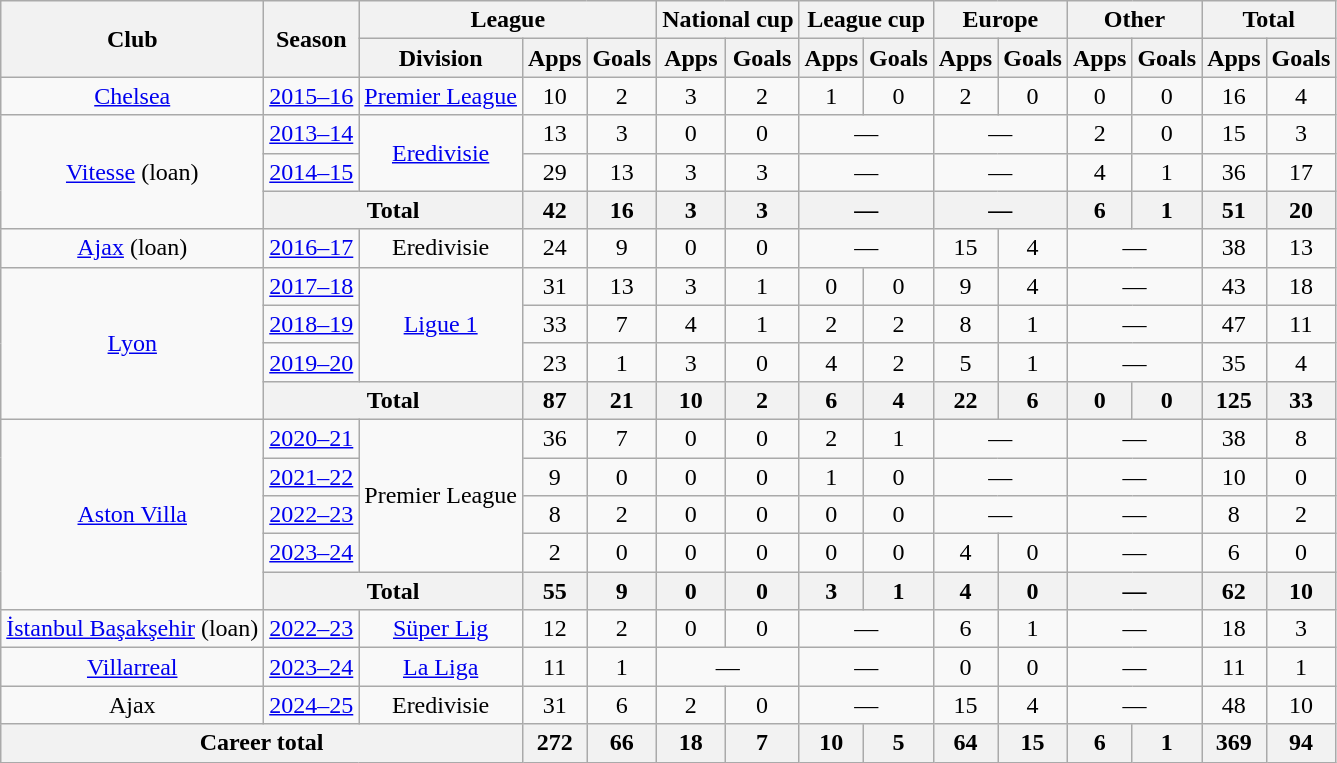<table class="wikitable" style="text-align:center">
<tr>
<th rowspan="2">Club</th>
<th rowspan="2">Season</th>
<th colspan="3">League</th>
<th colspan="2">National cup</th>
<th colspan="2">League cup</th>
<th colspan="2">Europe</th>
<th colspan="2">Other</th>
<th colspan="2">Total</th>
</tr>
<tr>
<th>Division</th>
<th>Apps</th>
<th>Goals</th>
<th>Apps</th>
<th>Goals</th>
<th>Apps</th>
<th>Goals</th>
<th>Apps</th>
<th>Goals</th>
<th>Apps</th>
<th>Goals</th>
<th>Apps</th>
<th>Goals</th>
</tr>
<tr>
<td><a href='#'>Chelsea</a></td>
<td><a href='#'>2015–16</a></td>
<td><a href='#'>Premier League</a></td>
<td>10</td>
<td>2</td>
<td>3</td>
<td>2</td>
<td>1</td>
<td>0</td>
<td>2</td>
<td>0</td>
<td>0</td>
<td>0</td>
<td>16</td>
<td>4</td>
</tr>
<tr>
<td rowspan="3"><a href='#'>Vitesse</a> (loan)</td>
<td><a href='#'>2013–14</a></td>
<td rowspan="2"><a href='#'>Eredivisie</a></td>
<td>13</td>
<td>3</td>
<td>0</td>
<td>0</td>
<td colspan="2">—</td>
<td colspan="2">—</td>
<td>2</td>
<td>0</td>
<td>15</td>
<td>3</td>
</tr>
<tr>
<td><a href='#'>2014–15</a></td>
<td>29</td>
<td>13</td>
<td>3</td>
<td>3</td>
<td colspan="2">—</td>
<td colspan="2">—</td>
<td>4</td>
<td>1</td>
<td>36</td>
<td>17</td>
</tr>
<tr>
<th colspan="2">Total</th>
<th>42</th>
<th>16</th>
<th>3</th>
<th>3</th>
<th colspan="2">—</th>
<th colspan="2">—</th>
<th>6</th>
<th>1</th>
<th>51</th>
<th>20</th>
</tr>
<tr>
<td><a href='#'>Ajax</a> (loan)</td>
<td><a href='#'>2016–17</a></td>
<td>Eredivisie</td>
<td>24</td>
<td>9</td>
<td>0</td>
<td>0</td>
<td colspan="2">—</td>
<td>15</td>
<td>4</td>
<td colspan="2">—</td>
<td>38</td>
<td>13</td>
</tr>
<tr>
<td rowspan="4"><a href='#'>Lyon</a></td>
<td><a href='#'>2017–18</a></td>
<td rowspan="3"><a href='#'>Ligue 1</a></td>
<td>31</td>
<td>13</td>
<td>3</td>
<td>1</td>
<td>0</td>
<td>0</td>
<td>9</td>
<td>4</td>
<td colspan="2">—</td>
<td>43</td>
<td>18</td>
</tr>
<tr>
<td><a href='#'>2018–19</a></td>
<td>33</td>
<td>7</td>
<td>4</td>
<td>1</td>
<td>2</td>
<td>2</td>
<td>8</td>
<td>1</td>
<td colspan="2">—</td>
<td>47</td>
<td>11</td>
</tr>
<tr>
<td><a href='#'>2019–20</a></td>
<td>23</td>
<td>1</td>
<td>3</td>
<td>0</td>
<td>4</td>
<td>2</td>
<td>5</td>
<td>1</td>
<td colspan="2">—</td>
<td>35</td>
<td>4</td>
</tr>
<tr>
<th colspan="2">Total</th>
<th>87</th>
<th>21</th>
<th>10</th>
<th>2</th>
<th>6</th>
<th>4</th>
<th>22</th>
<th>6</th>
<th>0</th>
<th>0</th>
<th>125</th>
<th>33</th>
</tr>
<tr>
<td rowspan="5"><a href='#'>Aston Villa</a></td>
<td><a href='#'>2020–21</a></td>
<td rowspan="4">Premier League</td>
<td>36</td>
<td>7</td>
<td>0</td>
<td>0</td>
<td>2</td>
<td>1</td>
<td colspan="2">—</td>
<td colspan="2">—</td>
<td>38</td>
<td>8</td>
</tr>
<tr>
<td><a href='#'>2021–22</a></td>
<td>9</td>
<td>0</td>
<td>0</td>
<td>0</td>
<td>1</td>
<td>0</td>
<td colspan="2">—</td>
<td colspan="2">—</td>
<td>10</td>
<td>0</td>
</tr>
<tr>
<td><a href='#'>2022–23</a></td>
<td>8</td>
<td>2</td>
<td>0</td>
<td>0</td>
<td>0</td>
<td>0</td>
<td colspan="2">—</td>
<td colspan="2">—</td>
<td>8</td>
<td>2</td>
</tr>
<tr>
<td><a href='#'>2023–24</a></td>
<td>2</td>
<td>0</td>
<td>0</td>
<td>0</td>
<td>0</td>
<td>0</td>
<td>4</td>
<td>0</td>
<td colspan="2">—</td>
<td>6</td>
<td>0</td>
</tr>
<tr>
<th colspan="2">Total</th>
<th>55</th>
<th>9</th>
<th>0</th>
<th>0</th>
<th>3</th>
<th>1</th>
<th>4</th>
<th>0</th>
<th colspan="2">—</th>
<th>62</th>
<th>10</th>
</tr>
<tr>
<td><a href='#'>İstanbul Başakşehir</a> (loan)</td>
<td><a href='#'>2022–23</a></td>
<td><a href='#'>Süper Lig</a></td>
<td>12</td>
<td>2</td>
<td>0</td>
<td>0</td>
<td colspan="2">—</td>
<td>6</td>
<td>1</td>
<td colspan="2">—</td>
<td>18</td>
<td>3</td>
</tr>
<tr>
<td><a href='#'>Villarreal</a></td>
<td><a href='#'>2023–24</a></td>
<td><a href='#'>La Liga</a></td>
<td>11</td>
<td>1</td>
<td colspan="2">—</td>
<td colspan="2">—</td>
<td>0</td>
<td>0</td>
<td colspan="2">—</td>
<td>11</td>
<td>1</td>
</tr>
<tr>
<td>Ajax</td>
<td><a href='#'>2024–25</a></td>
<td>Eredivisie</td>
<td>31</td>
<td>6</td>
<td>2</td>
<td>0</td>
<td colspan="2">—</td>
<td>15</td>
<td>4</td>
<td colspan="2">—</td>
<td>48</td>
<td>10</td>
</tr>
<tr>
<th colspan="3">Career total</th>
<th>272</th>
<th>66</th>
<th>18</th>
<th>7</th>
<th>10</th>
<th>5</th>
<th>64</th>
<th>15</th>
<th>6</th>
<th>1</th>
<th>369</th>
<th>94</th>
</tr>
</table>
